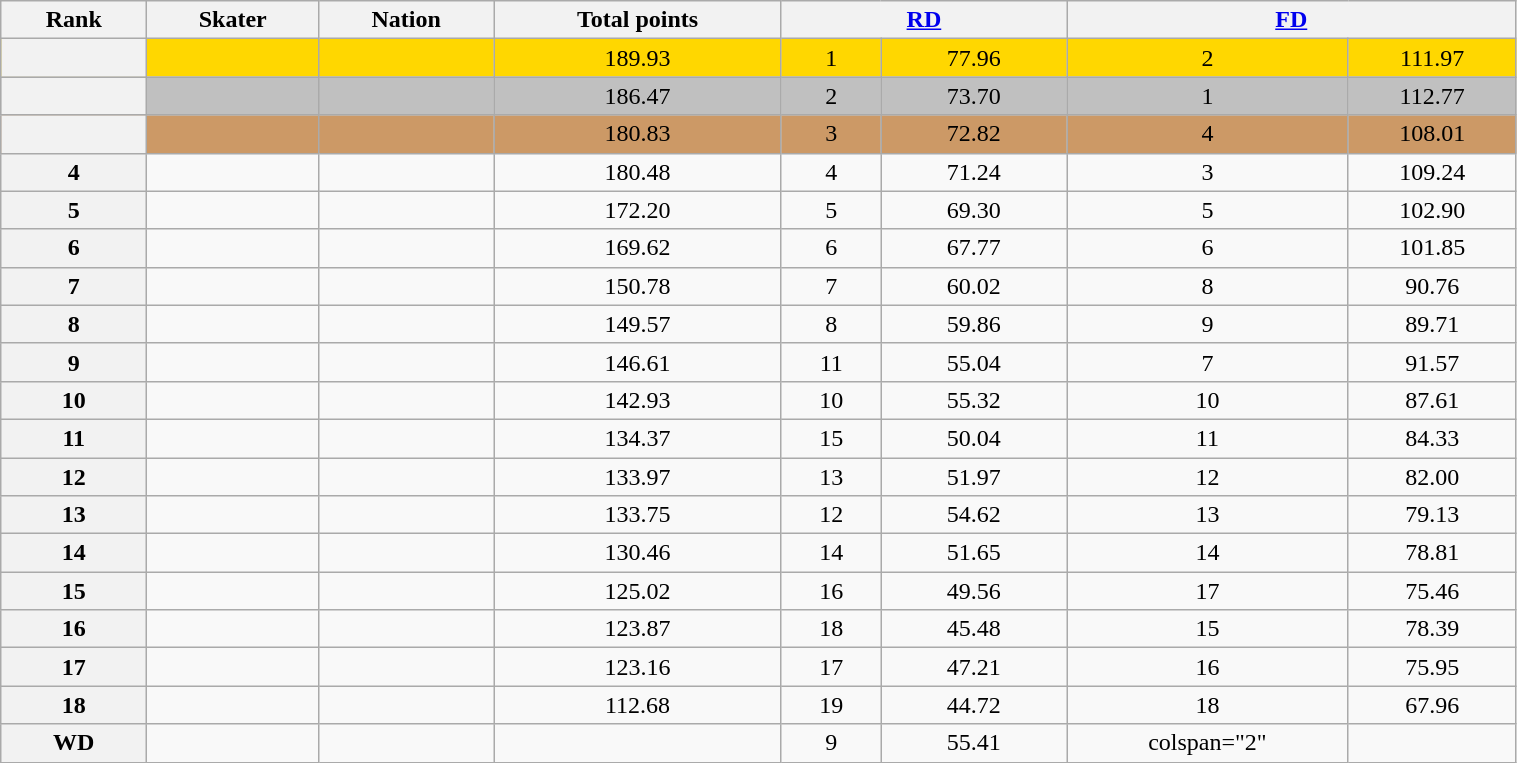<table class="wikitable sortable" style="text-align:center;" width="80%">
<tr>
<th scope="col">Rank</th>
<th scope="col">Skater</th>
<th scope="col">Nation</th>
<th scope="col">Total points</th>
<th scope="col" colspan="2" width="80px"><a href='#'>RD</a></th>
<th scope="col" colspan="2" width="80px"><a href='#'>FD</a></th>
</tr>
<tr bgcolor="gold">
<th scope="row"></th>
<td align="left"></td>
<td align="left"></td>
<td>189.93</td>
<td>1</td>
<td>77.96</td>
<td>2</td>
<td>111.97</td>
</tr>
<tr bgcolor="silver">
<th scope="row"></th>
<td align="left"></td>
<td align="left"></td>
<td>186.47</td>
<td>2</td>
<td>73.70</td>
<td>1</td>
<td>112.77</td>
</tr>
<tr bgcolor="cc9966">
<th scope="row"></th>
<td align="left"></td>
<td align="left"></td>
<td>180.83</td>
<td>3</td>
<td>72.82</td>
<td>4</td>
<td>108.01</td>
</tr>
<tr>
<th scope="row">4</th>
<td align="left"></td>
<td align="left"></td>
<td>180.48</td>
<td>4</td>
<td>71.24</td>
<td>3</td>
<td>109.24</td>
</tr>
<tr>
<th scope="row">5</th>
<td align="left"></td>
<td align="left"></td>
<td>172.20</td>
<td>5</td>
<td>69.30</td>
<td>5</td>
<td>102.90</td>
</tr>
<tr>
<th scope="row">6</th>
<td align="left"></td>
<td align="left"></td>
<td>169.62</td>
<td>6</td>
<td>67.77</td>
<td>6</td>
<td>101.85</td>
</tr>
<tr>
<th scope="row">7</th>
<td align="left"></td>
<td align="left"></td>
<td>150.78</td>
<td>7</td>
<td>60.02</td>
<td>8</td>
<td>90.76</td>
</tr>
<tr>
<th scope="row">8</th>
<td align="left"></td>
<td align="left"></td>
<td>149.57</td>
<td>8</td>
<td>59.86</td>
<td>9</td>
<td>89.71</td>
</tr>
<tr>
<th scope="row">9</th>
<td align="left"></td>
<td align="left"></td>
<td>146.61</td>
<td>11</td>
<td>55.04</td>
<td>7</td>
<td>91.57</td>
</tr>
<tr>
<th scope="row">10</th>
<td align="left"></td>
<td align="left"></td>
<td>142.93</td>
<td>10</td>
<td>55.32</td>
<td>10</td>
<td>87.61</td>
</tr>
<tr>
<th scope="row">11</th>
<td align="left"></td>
<td align="left"></td>
<td>134.37</td>
<td>15</td>
<td>50.04</td>
<td>11</td>
<td>84.33</td>
</tr>
<tr>
<th scope="row">12</th>
<td align="left"></td>
<td align="left"></td>
<td>133.97</td>
<td>13</td>
<td>51.97</td>
<td>12</td>
<td>82.00</td>
</tr>
<tr>
<th scope="row">13</th>
<td align="left"></td>
<td align="left"></td>
<td>133.75</td>
<td>12</td>
<td>54.62</td>
<td>13</td>
<td>79.13</td>
</tr>
<tr>
<th scope="row">14</th>
<td align="left"></td>
<td align="left"></td>
<td>130.46</td>
<td>14</td>
<td>51.65</td>
<td>14</td>
<td>78.81</td>
</tr>
<tr>
<th scope="row">15</th>
<td align="left"></td>
<td align="left"></td>
<td>125.02</td>
<td>16</td>
<td>49.56</td>
<td>17</td>
<td>75.46</td>
</tr>
<tr>
<th scope="row">16</th>
<td align="left"></td>
<td align="left"></td>
<td>123.87</td>
<td>18</td>
<td>45.48</td>
<td>15</td>
<td>78.39</td>
</tr>
<tr>
<th scope="row">17</th>
<td align="left"></td>
<td align="left"></td>
<td>123.16</td>
<td>17</td>
<td>47.21</td>
<td>16</td>
<td>75.95</td>
</tr>
<tr>
<th scope="row">18</th>
<td align="left"></td>
<td align="left"></td>
<td>112.68</td>
<td>19</td>
<td>44.72</td>
<td>18</td>
<td>67.96</td>
</tr>
<tr>
<th scope="row">WD</th>
<td align="left"></td>
<td align="left"></td>
<td></td>
<td>9</td>
<td>55.41</td>
<td>colspan="2" </td>
</tr>
</table>
